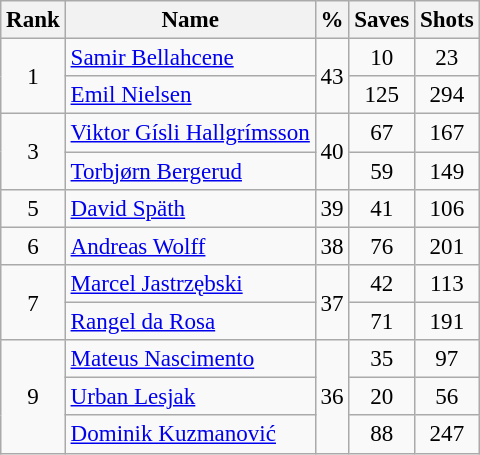<table class="wikitable sortable" style="text-align: center; font-size: 96%;">
<tr>
<th>Rank</th>
<th>Name</th>
<th>%</th>
<th>Saves</th>
<th>Shots</th>
</tr>
<tr>
<td rowspan="2">1</td>
<td style="text-align: left;"> <a href='#'>Samir Bellahcene</a></td>
<td rowspan="2">43</td>
<td>10</td>
<td>23</td>
</tr>
<tr>
<td style="text-align: left;"> <a href='#'>Emil Nielsen</a></td>
<td>125</td>
<td>294</td>
</tr>
<tr>
<td rowspan="2">3</td>
<td style="text-align: left;"> <a href='#'>Viktor Gísli Hallgrímsson</a></td>
<td rowspan="2">40</td>
<td>67</td>
<td>167</td>
</tr>
<tr>
<td style="text-align: left;"> <a href='#'>Torbjørn Bergerud</a></td>
<td>59</td>
<td>149</td>
</tr>
<tr>
<td>5</td>
<td style="text-align: left;"> <a href='#'>David Späth</a></td>
<td>39</td>
<td>41</td>
<td>106</td>
</tr>
<tr>
<td>6</td>
<td style="text-align: left;"> <a href='#'>Andreas Wolff</a></td>
<td>38</td>
<td>76</td>
<td>201</td>
</tr>
<tr>
<td rowspan="2">7</td>
<td style="text-align: left;"> <a href='#'>Marcel Jastrzębski</a></td>
<td rowspan="2">37</td>
<td>42</td>
<td>113</td>
</tr>
<tr>
<td style="text-align: left;"> <a href='#'>Rangel da Rosa</a></td>
<td>71</td>
<td>191</td>
</tr>
<tr>
<td rowspan="3">9</td>
<td style="text-align: left;"> <a href='#'>Mateus Nascimento</a></td>
<td rowspan="3">36</td>
<td>35</td>
<td>97</td>
</tr>
<tr>
<td style="text-align: left;"> <a href='#'>Urban Lesjak</a></td>
<td>20</td>
<td>56</td>
</tr>
<tr>
<td style="text-align: left;"> <a href='#'>Dominik Kuzmanović</a></td>
<td>88</td>
<td>247</td>
</tr>
</table>
